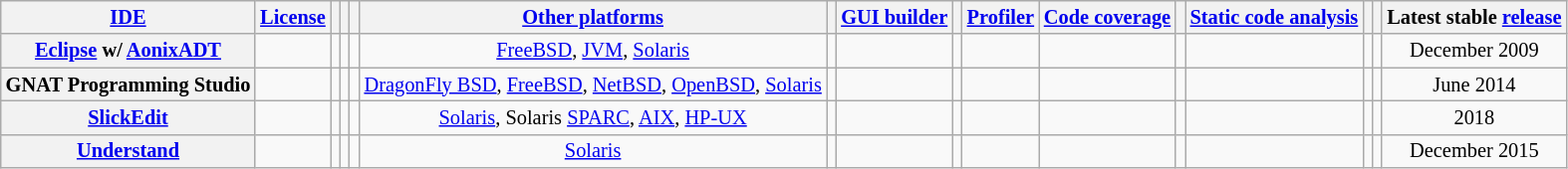<table class="wikitable sortable sort-under" style="font-size: 85%; text-align: center; width: auto;">
<tr>
<th><a href='#'>IDE</a></th>
<th><a href='#'>License</a></th>
<th></th>
<th></th>
<th></th>
<th><a href='#'>Other platforms</a></th>
<th></th>
<th><a href='#'>GUI builder</a></th>
<th></th>
<th><a href='#'>Profiler</a></th>
<th><a href='#'>Code coverage</a></th>
<th></th>
<th><a href='#'>Static code analysis</a></th>
<th></th>
<th></th>
<th>Latest stable <a href='#'>release</a></th>
</tr>
<tr>
<th><a href='#'>Eclipse</a> w/ <a href='#'>AonixADT</a></th>
<td></td>
<td></td>
<td></td>
<td></td>
<td><a href='#'>FreeBSD</a>, <a href='#'>JVM</a>, <a href='#'>Solaris</a></td>
<td></td>
<td></td>
<td></td>
<td></td>
<td></td>
<td></td>
<td></td>
<td></td>
<td></td>
<td>December 2009</td>
</tr>
<tr>
<th>GNAT Programming Studio</th>
<td></td>
<td></td>
<td></td>
<td></td>
<td><a href='#'>DragonFly BSD</a>, <a href='#'>FreeBSD</a>, <a href='#'>NetBSD</a>, <a href='#'>OpenBSD</a>, <a href='#'>Solaris</a></td>
<td></td>
<td></td>
<td></td>
<td></td>
<td></td>
<td></td>
<td></td>
<td></td>
<td></td>
<td>June 2014</td>
</tr>
<tr>
<th><a href='#'>SlickEdit</a></th>
<td></td>
<td></td>
<td></td>
<td></td>
<td><a href='#'>Solaris</a>, Solaris <a href='#'>SPARC</a>, <a href='#'>AIX</a>, <a href='#'>HP-UX</a></td>
<td></td>
<td></td>
<td></td>
<td></td>
<td></td>
<td></td>
<td></td>
<td></td>
<td></td>
<td>2018</td>
</tr>
<tr>
<th><a href='#'>Understand</a></th>
<td></td>
<td></td>
<td></td>
<td></td>
<td><a href='#'>Solaris</a></td>
<td></td>
<td></td>
<td></td>
<td></td>
<td></td>
<td></td>
<td></td>
<td></td>
<td></td>
<td>December 2015</td>
</tr>
</table>
